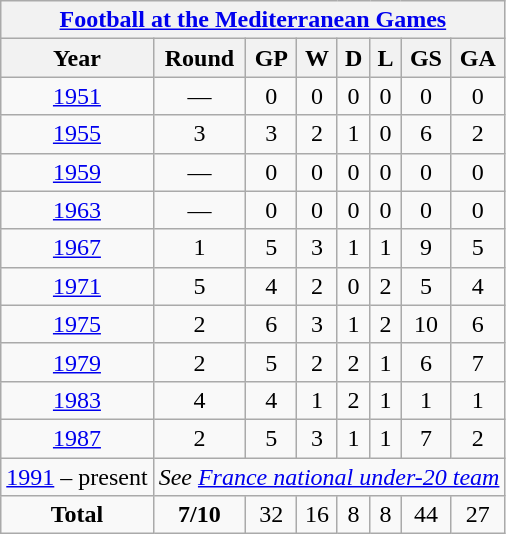<table class="wikitable" style="text-align: center;font-size:100%;">
<tr>
<th colspan="9"><a href='#'>Football at the Mediterranean Games</a></th>
</tr>
<tr>
<th>Year</th>
<th>Round</th>
<th>GP</th>
<th>W</th>
<th>D</th>
<th>L</th>
<th>GS</th>
<th>GA</th>
</tr>
<tr>
<td> <a href='#'>1951</a></td>
<td>—</td>
<td>0</td>
<td>0</td>
<td>0</td>
<td>0</td>
<td>0</td>
<td>0</td>
</tr>
<tr>
<td> <a href='#'>1955</a></td>
<td>3</td>
<td>3</td>
<td>2</td>
<td>1</td>
<td>0</td>
<td>6</td>
<td>2</td>
</tr>
<tr>
<td> <a href='#'>1959</a></td>
<td>—</td>
<td>0</td>
<td>0</td>
<td>0</td>
<td>0</td>
<td>0</td>
<td>0</td>
</tr>
<tr>
<td> <a href='#'>1963</a></td>
<td>—</td>
<td>0</td>
<td>0</td>
<td>0</td>
<td>0</td>
<td>0</td>
<td>0</td>
</tr>
<tr>
<td> <a href='#'>1967</a></td>
<td>1</td>
<td>5</td>
<td>3</td>
<td>1</td>
<td>1</td>
<td>9</td>
<td>5</td>
</tr>
<tr>
<td> <a href='#'>1971</a></td>
<td>5</td>
<td>4</td>
<td>2</td>
<td>0</td>
<td>2</td>
<td>5</td>
<td>4</td>
</tr>
<tr>
<td><a href='#'>1975</a></td>
<td>2</td>
<td>6</td>
<td>3</td>
<td>1</td>
<td>2</td>
<td>10</td>
<td>6</td>
</tr>
<tr>
<td> <a href='#'>1979</a></td>
<td>2</td>
<td>5</td>
<td>2</td>
<td>2</td>
<td>1</td>
<td>6</td>
<td>7</td>
</tr>
<tr>
<td> <a href='#'>1983</a></td>
<td>4</td>
<td>4</td>
<td>1</td>
<td>2</td>
<td>1</td>
<td>1</td>
<td>1</td>
</tr>
<tr>
<td> <a href='#'>1987</a></td>
<td>2</td>
<td>5</td>
<td>3</td>
<td>1</td>
<td>1</td>
<td>7</td>
<td>2</td>
</tr>
<tr>
<td><a href='#'>1991</a> – present</td>
<td colspan="9"><em>See <a href='#'>France national under-20 team</a></em></td>
</tr>
<tr>
<td><strong>Total</strong></td>
<td><strong>7/10</strong></td>
<td>32</td>
<td>16</td>
<td>8</td>
<td>8</td>
<td>44</td>
<td>27</td>
</tr>
</table>
